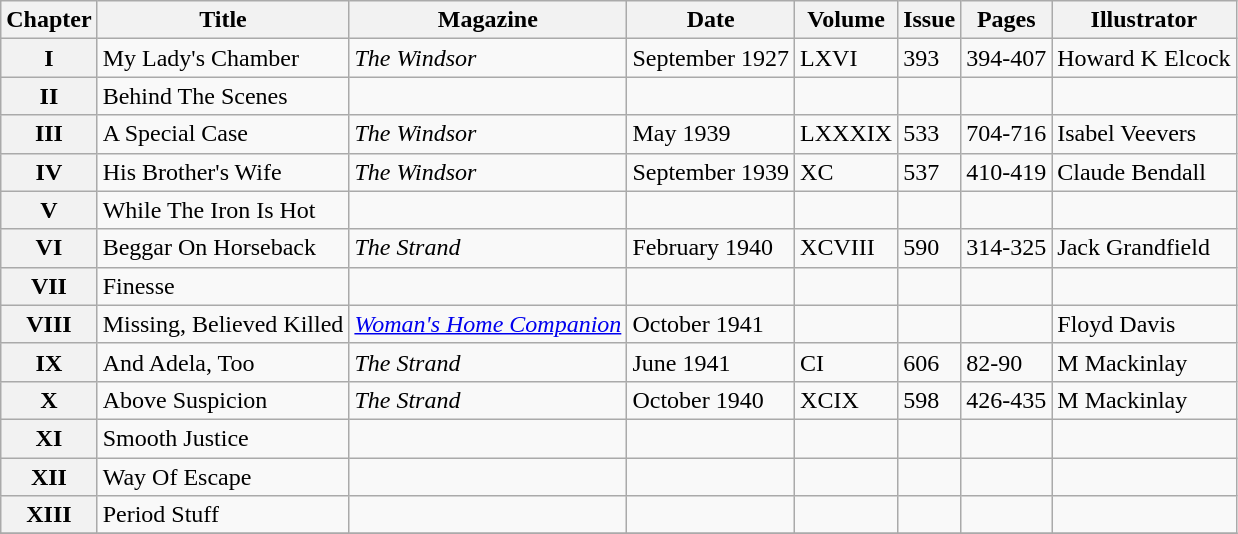<table class="wikitable plainrowheaders sortable" style="margin-right: 0;">
<tr>
<th scope="col">Chapter</th>
<th scope="col">Title</th>
<th scope="col">Magazine</th>
<th scope="col">Date</th>
<th scope="col">Volume</th>
<th scope="col">Issue</th>
<th scope="col">Pages</th>
<th scope="col">Illustrator</th>
</tr>
<tr>
<th scope="row">I</th>
<td>My Lady's Chamber</td>
<td><em>The Windsor</em></td>
<td>September 1927</td>
<td>LXVI</td>
<td>393</td>
<td>394-407</td>
<td>Howard K Elcock</td>
</tr>
<tr>
<th scope="row">II</th>
<td>Behind The Scenes</td>
<td></td>
<td></td>
<td></td>
<td></td>
<td></td>
<td></td>
</tr>
<tr>
<th scope="row">III</th>
<td>A Special Case</td>
<td><em>The Windsor</em></td>
<td>May 1939</td>
<td>LXXXIX</td>
<td>533</td>
<td>704-716</td>
<td>Isabel Veevers</td>
</tr>
<tr>
<th scope="row">IV</th>
<td>His Brother's Wife</td>
<td><em>The Windsor</em></td>
<td>September 1939</td>
<td>XC</td>
<td>537</td>
<td>410-419</td>
<td>Claude Bendall</td>
</tr>
<tr>
<th scope="row">V</th>
<td>While The Iron Is Hot</td>
<td></td>
<td></td>
<td></td>
<td></td>
<td></td>
<td></td>
</tr>
<tr>
<th scope="row">VI</th>
<td>Beggar On Horseback</td>
<td><em>The Strand</em></td>
<td>February 1940</td>
<td>XCVIII</td>
<td>590</td>
<td>314-325</td>
<td>Jack Grandfield</td>
</tr>
<tr>
<th scope="row">VII</th>
<td>Finesse</td>
<td></td>
<td></td>
<td></td>
<td></td>
<td></td>
<td></td>
</tr>
<tr>
<th scope="row">VIII</th>
<td>Missing, Believed Killed</td>
<td><em><a href='#'>Woman's Home Companion</a></em></td>
<td>October 1941</td>
<td></td>
<td></td>
<td></td>
<td>Floyd Davis</td>
</tr>
<tr>
<th scope="row">IX</th>
<td>And Adela, Too</td>
<td><em>The Strand</em></td>
<td>June 1941</td>
<td>CI</td>
<td>606</td>
<td>82-90</td>
<td>M Mackinlay</td>
</tr>
<tr>
<th scope="row">X</th>
<td>Above Suspicion</td>
<td><em>The Strand</em></td>
<td>October 1940</td>
<td>XCIX</td>
<td>598</td>
<td>426-435</td>
<td>M Mackinlay</td>
</tr>
<tr>
<th scope="row">XI</th>
<td>Smooth Justice</td>
<td></td>
<td></td>
<td></td>
<td></td>
<td></td>
<td></td>
</tr>
<tr>
<th scope="row">XII</th>
<td>Way Of Escape</td>
<td></td>
<td></td>
<td></td>
<td></td>
<td></td>
<td></td>
</tr>
<tr>
<th scope="row">XIII</th>
<td>Period Stuff</td>
<td></td>
<td></td>
<td></td>
<td></td>
<td></td>
<td></td>
</tr>
<tr>
</tr>
</table>
